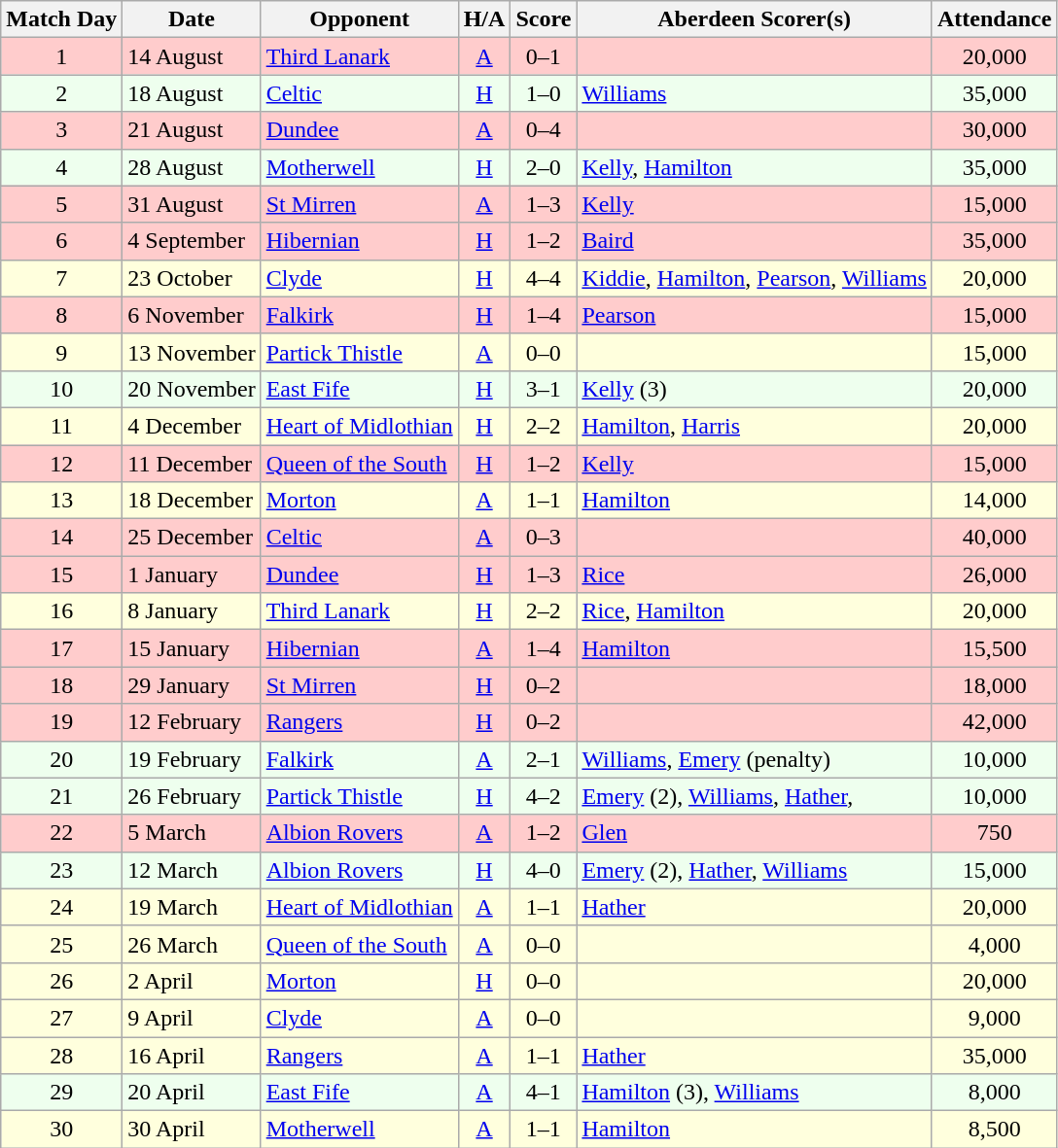<table class="wikitable" style="text-align:center">
<tr>
<th>Match Day</th>
<th>Date</th>
<th>Opponent</th>
<th>H/A</th>
<th>Score</th>
<th>Aberdeen Scorer(s)</th>
<th>Attendance</th>
</tr>
<tr bgcolor=#FFCCCC>
<td>1</td>
<td align=left>14 August</td>
<td align=left><a href='#'>Third Lanark</a></td>
<td><a href='#'>A</a></td>
<td>0–1</td>
<td align=left></td>
<td>20,000</td>
</tr>
<tr bgcolor=#EEFFEE>
<td>2</td>
<td align=left>18 August</td>
<td align=left><a href='#'>Celtic</a></td>
<td><a href='#'>H</a></td>
<td>1–0</td>
<td align=left><a href='#'>Williams</a></td>
<td>35,000</td>
</tr>
<tr bgcolor=#FFCCCC>
<td>3</td>
<td align=left>21 August</td>
<td align=left><a href='#'>Dundee</a></td>
<td><a href='#'>A</a></td>
<td>0–4</td>
<td align=left></td>
<td>30,000</td>
</tr>
<tr bgcolor=#EEFFEE>
<td>4</td>
<td align=left>28 August</td>
<td align=left><a href='#'>Motherwell</a></td>
<td><a href='#'>H</a></td>
<td>2–0</td>
<td align=left><a href='#'>Kelly</a>, <a href='#'>Hamilton</a></td>
<td>35,000</td>
</tr>
<tr bgcolor=#FFCCCC>
<td>5</td>
<td align=left>31 August</td>
<td align=left><a href='#'>St Mirren</a></td>
<td><a href='#'>A</a></td>
<td>1–3</td>
<td align=left><a href='#'>Kelly</a></td>
<td>15,000</td>
</tr>
<tr bgcolor=#FFCCCC>
<td>6</td>
<td align=left>4 September</td>
<td align=left><a href='#'>Hibernian</a></td>
<td><a href='#'>H</a></td>
<td>1–2</td>
<td align=left><a href='#'>Baird</a></td>
<td>35,000</td>
</tr>
<tr bgcolor=#FFFFDD>
<td>7</td>
<td align=left>23 October</td>
<td align=left><a href='#'>Clyde</a></td>
<td><a href='#'>H</a></td>
<td>4–4</td>
<td align=left><a href='#'>Kiddie</a>, <a href='#'>Hamilton</a>, <a href='#'>Pearson</a>, <a href='#'>Williams</a></td>
<td>20,000</td>
</tr>
<tr bgcolor=#FFCCCC>
<td>8</td>
<td align=left>6 November</td>
<td align=left><a href='#'>Falkirk</a></td>
<td><a href='#'>H</a></td>
<td>1–4</td>
<td align=left><a href='#'>Pearson</a></td>
<td>15,000</td>
</tr>
<tr bgcolor=#FFFFDD>
<td>9</td>
<td align=left>13 November</td>
<td align=left><a href='#'>Partick Thistle</a></td>
<td><a href='#'>A</a></td>
<td>0–0</td>
<td align=left></td>
<td>15,000</td>
</tr>
<tr bgcolor=#EEFFEE>
<td>10</td>
<td align=left>20 November</td>
<td align=left><a href='#'>East Fife</a></td>
<td><a href='#'>H</a></td>
<td>3–1</td>
<td align=left><a href='#'>Kelly</a> (3)</td>
<td>20,000</td>
</tr>
<tr bgcolor=#FFFFDD>
<td>11</td>
<td align=left>4 December</td>
<td align=left><a href='#'>Heart of Midlothian</a></td>
<td><a href='#'>H</a></td>
<td>2–2</td>
<td align=left><a href='#'>Hamilton</a>, <a href='#'>Harris</a></td>
<td>20,000</td>
</tr>
<tr bgcolor=#FFCCCC>
<td>12</td>
<td align=left>11 December</td>
<td align=left><a href='#'>Queen of the South</a></td>
<td><a href='#'>H</a></td>
<td>1–2</td>
<td align=left><a href='#'>Kelly</a></td>
<td>15,000</td>
</tr>
<tr bgcolor=#FFFFDD>
<td>13</td>
<td align=left>18 December</td>
<td align=left><a href='#'>Morton</a></td>
<td><a href='#'>A</a></td>
<td>1–1</td>
<td align=left><a href='#'>Hamilton</a></td>
<td>14,000</td>
</tr>
<tr bgcolor=#FFCCCC>
<td>14</td>
<td align=left>25 December</td>
<td align=left><a href='#'>Celtic</a></td>
<td><a href='#'>A</a></td>
<td>0–3</td>
<td align=left></td>
<td>40,000</td>
</tr>
<tr bgcolor=#FFCCCC>
<td>15</td>
<td align=left>1 January</td>
<td align=left><a href='#'>Dundee</a></td>
<td><a href='#'>H</a></td>
<td>1–3</td>
<td align=left><a href='#'>Rice</a></td>
<td>26,000</td>
</tr>
<tr bgcolor=#FFFFDD>
<td>16</td>
<td align=left>8 January</td>
<td align=left><a href='#'>Third Lanark</a></td>
<td><a href='#'>H</a></td>
<td>2–2</td>
<td align=left><a href='#'>Rice</a>, <a href='#'>Hamilton</a></td>
<td>20,000</td>
</tr>
<tr bgcolor=#FFCCCC>
<td>17</td>
<td align=left>15 January</td>
<td align=left><a href='#'>Hibernian</a></td>
<td><a href='#'>A</a></td>
<td>1–4</td>
<td align=left><a href='#'>Hamilton</a></td>
<td>15,500</td>
</tr>
<tr bgcolor=#FFCCCC>
<td>18</td>
<td align=left>29 January</td>
<td align=left><a href='#'>St Mirren</a></td>
<td><a href='#'>H</a></td>
<td>0–2</td>
<td align=left></td>
<td>18,000</td>
</tr>
<tr bgcolor=#FFCCCC>
<td>19</td>
<td align=left>12 February</td>
<td align=left><a href='#'>Rangers</a></td>
<td><a href='#'>H</a></td>
<td>0–2</td>
<td align=left></td>
<td>42,000</td>
</tr>
<tr bgcolor=#EEFFEE>
<td>20</td>
<td align=left>19 February</td>
<td align=left><a href='#'>Falkirk</a></td>
<td><a href='#'>A</a></td>
<td>2–1</td>
<td align=left><a href='#'>Williams</a>, <a href='#'>Emery</a> (penalty)</td>
<td>10,000</td>
</tr>
<tr bgcolor=#EEFFEE>
<td>21</td>
<td align=left>26 February</td>
<td align=left><a href='#'>Partick Thistle</a></td>
<td><a href='#'>H</a></td>
<td>4–2</td>
<td align=left><a href='#'>Emery</a> (2), <a href='#'>Williams</a>, <a href='#'>Hather</a>,</td>
<td>10,000</td>
</tr>
<tr bgcolor=#FFCCCC>
<td>22</td>
<td align=left>5 March</td>
<td align=left><a href='#'>Albion Rovers</a></td>
<td><a href='#'>A</a></td>
<td>1–2</td>
<td align=left><a href='#'>Glen</a></td>
<td>750</td>
</tr>
<tr bgcolor=#EEFFEE>
<td>23</td>
<td align=left>12 March</td>
<td align=left><a href='#'>Albion Rovers</a></td>
<td><a href='#'>H</a></td>
<td>4–0</td>
<td align=left><a href='#'>Emery</a> (2), <a href='#'>Hather</a>, <a href='#'>Williams</a></td>
<td>15,000</td>
</tr>
<tr bgcolor=#FFFFDD>
<td>24</td>
<td align=left>19 March</td>
<td align=left><a href='#'>Heart of Midlothian</a></td>
<td><a href='#'>A</a></td>
<td>1–1</td>
<td align=left><a href='#'>Hather</a></td>
<td>20,000</td>
</tr>
<tr bgcolor=#FFFFDD>
<td>25</td>
<td align=left>26 March</td>
<td align=left><a href='#'>Queen of the South</a></td>
<td><a href='#'>A</a></td>
<td>0–0</td>
<td align=left></td>
<td>4,000</td>
</tr>
<tr bgcolor=#FFFFDD>
<td>26</td>
<td align=left>2 April</td>
<td align=left><a href='#'>Morton</a></td>
<td><a href='#'>H</a></td>
<td>0–0</td>
<td align=left></td>
<td>20,000</td>
</tr>
<tr bgcolor=#FFFFDD>
<td>27</td>
<td align=left>9 April</td>
<td align=left><a href='#'>Clyde</a></td>
<td><a href='#'>A</a></td>
<td>0–0</td>
<td align=left></td>
<td>9,000</td>
</tr>
<tr bgcolor=#FFFFDD>
<td>28</td>
<td align=left>16 April</td>
<td align=left><a href='#'>Rangers</a></td>
<td><a href='#'>A</a></td>
<td>1–1</td>
<td align=left><a href='#'>Hather</a></td>
<td>35,000</td>
</tr>
<tr bgcolor=#EEFFEE>
<td>29</td>
<td align=left>20 April</td>
<td align=left><a href='#'>East Fife</a></td>
<td><a href='#'>A</a></td>
<td>4–1</td>
<td align=left><a href='#'>Hamilton</a> (3), <a href='#'>Williams</a></td>
<td>8,000</td>
</tr>
<tr bgcolor=#FFFFDD>
<td>30</td>
<td align=left>30 April</td>
<td align=left><a href='#'>Motherwell</a></td>
<td><a href='#'>A</a></td>
<td>1–1</td>
<td align=left><a href='#'>Hamilton</a></td>
<td>8,500</td>
</tr>
</table>
